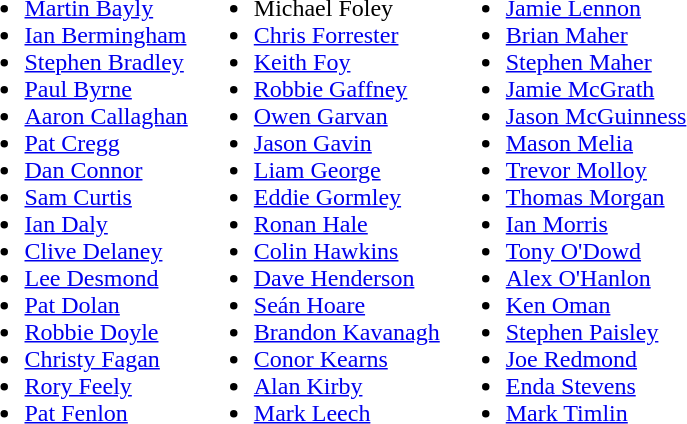<table>
<tr style="vertical-align:top">
<td><br><ul><li> <a href='#'>Martin Bayly</a></li><li> <a href='#'>Ian Bermingham</a></li><li> <a href='#'>Stephen Bradley</a></li><li> <a href='#'>Paul Byrne</a></li><li> <a href='#'>Aaron Callaghan</a></li><li> <a href='#'>Pat Cregg</a></li><li> <a href='#'>Dan Connor</a></li><li> <a href='#'>Sam Curtis</a></li><li> <a href='#'>Ian Daly</a></li><li> <a href='#'>Clive Delaney</a></li><li> <a href='#'>Lee Desmond</a></li><li> <a href='#'>Pat Dolan</a></li><li> <a href='#'>Robbie Doyle</a></li><li> <a href='#'>Christy Fagan</a></li><li> <a href='#'>Rory Feely</a></li><li> <a href='#'>Pat Fenlon</a></li></ul></td>
<td><br><ul><li> Michael Foley</li><li> <a href='#'>Chris Forrester</a></li><li> <a href='#'>Keith Foy</a></li><li> <a href='#'>Robbie Gaffney</a></li><li> <a href='#'>Owen Garvan</a></li><li> <a href='#'>Jason Gavin</a></li><li> <a href='#'>Liam George</a></li><li> <a href='#'>Eddie Gormley</a></li><li> <a href='#'>Ronan Hale</a></li><li> <a href='#'>Colin Hawkins</a></li><li> <a href='#'>Dave Henderson</a></li><li> <a href='#'>Seán Hoare</a></li><li> <a href='#'>Brandon Kavanagh</a></li><li> <a href='#'>Conor Kearns</a></li><li> <a href='#'>Alan Kirby</a></li><li> <a href='#'>Mark Leech</a></li></ul></td>
<td><br><ul><li> <a href='#'>Jamie Lennon</a></li><li> <a href='#'>Brian Maher</a></li><li> <a href='#'>Stephen Maher</a></li><li> <a href='#'>Jamie McGrath</a></li><li> <a href='#'>Jason McGuinness</a></li><li> <a href='#'>Mason Melia</a></li><li> <a href='#'>Trevor Molloy</a></li><li> <a href='#'>Thomas Morgan</a></li><li> <a href='#'>Ian Morris</a></li><li> <a href='#'>Tony O'Dowd</a></li><li> <a href='#'>Alex O'Hanlon</a></li><li> <a href='#'>Ken Oman</a></li><li> <a href='#'>Stephen Paisley</a></li><li> <a href='#'>Joe Redmond</a></li><li> <a href='#'>Enda Stevens</a></li><li> <a href='#'>Mark Timlin</a></li></ul></td>
</tr>
</table>
